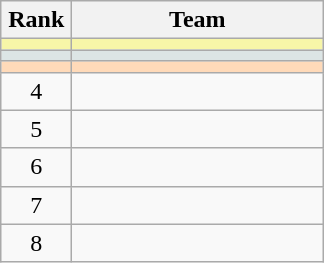<table class="wikitable">
<tr>
<th width=40>Rank</th>
<th width=160>Team</th>
</tr>
<tr bgcolor="#F7F6A8">
<td align=center></td>
<td></td>
</tr>
<tr bgcolor="#DCE5E5">
<td align=center></td>
<td></td>
</tr>
<tr bgcolor="#FFDAB9">
<td align=center></td>
<td></td>
</tr>
<tr>
<td align=center>4</td>
<td></td>
</tr>
<tr>
<td align=center>5</td>
<td></td>
</tr>
<tr>
<td align=center>6</td>
<td></td>
</tr>
<tr>
<td align=center>7</td>
<td></td>
</tr>
<tr>
<td align=center>8</td>
<td></td>
</tr>
</table>
